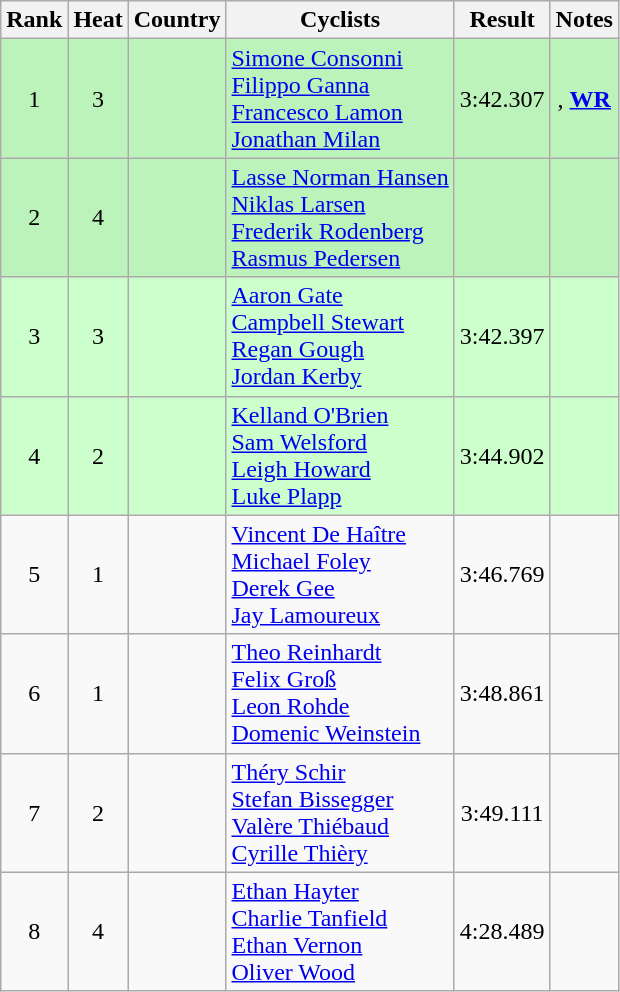<table class="wikitable sortable" style="text-align:center;">
<tr>
<th>Rank</th>
<th>Heat</th>
<th>Country</th>
<th class="unsortable">Cyclists</th>
<th>Result</th>
<th class="unsortable">Notes</th>
</tr>
<tr bgcolor=bbf3bb>
<td>1</td>
<td>3</td>
<td align=left></td>
<td align=left><a href='#'>Simone Consonni</a><br><a href='#'>Filippo Ganna</a><br><a href='#'>Francesco Lamon</a><br><a href='#'>Jonathan Milan</a></td>
<td>3:42.307</td>
<td>, <strong><a href='#'>WR</a></strong></td>
</tr>
<tr bgcolor=bbf3bb>
<td>2</td>
<td>4</td>
<td align=left></td>
<td align=left><a href='#'>Lasse Norman Hansen</a><br><a href='#'>Niklas Larsen</a><br><a href='#'>Frederik Rodenberg</a><br><a href='#'>Rasmus Pedersen</a></td>
<td></td>
<td></td>
</tr>
<tr bgcolor=ccffcc>
<td>3</td>
<td>3</td>
<td align=left></td>
<td align=left><a href='#'>Aaron Gate</a><br><a href='#'>Campbell Stewart</a><br><a href='#'>Regan Gough</a><br><a href='#'>Jordan Kerby</a></td>
<td>3:42.397</td>
<td></td>
</tr>
<tr bgcolor=ccffcc>
<td>4</td>
<td>2</td>
<td align=left></td>
<td align=left><a href='#'>Kelland O'Brien</a><br><a href='#'>Sam Welsford</a><br><a href='#'>Leigh Howard</a><br><a href='#'>Luke Plapp</a></td>
<td>3:44.902</td>
<td></td>
</tr>
<tr>
<td>5</td>
<td>1</td>
<td align=left></td>
<td align=left><a href='#'>Vincent De Haître</a><br><a href='#'>Michael Foley</a><br><a href='#'>Derek Gee</a><br><a href='#'>Jay Lamoureux</a></td>
<td>3:46.769</td>
<td></td>
</tr>
<tr>
<td>6</td>
<td>1</td>
<td align=left></td>
<td align=left><a href='#'>Theo Reinhardt</a><br><a href='#'>Felix Groß</a><br><a href='#'>Leon Rohde</a><br><a href='#'>Domenic Weinstein</a></td>
<td>3:48.861</td>
<td></td>
</tr>
<tr>
<td>7</td>
<td>2</td>
<td align=left></td>
<td align=left><a href='#'>Théry Schir</a><br><a href='#'>Stefan Bissegger</a><br><a href='#'>Valère Thiébaud</a><br><a href='#'>Cyrille Thièry</a></td>
<td>3:49.111</td>
<td></td>
</tr>
<tr>
<td>8</td>
<td>4</td>
<td align=left></td>
<td align=left><a href='#'>Ethan Hayter</a><br><a href='#'>Charlie Tanfield</a><br><a href='#'>Ethan Vernon</a><br><a href='#'>Oliver Wood</a></td>
<td>4:28.489</td>
<td></td>
</tr>
</table>
